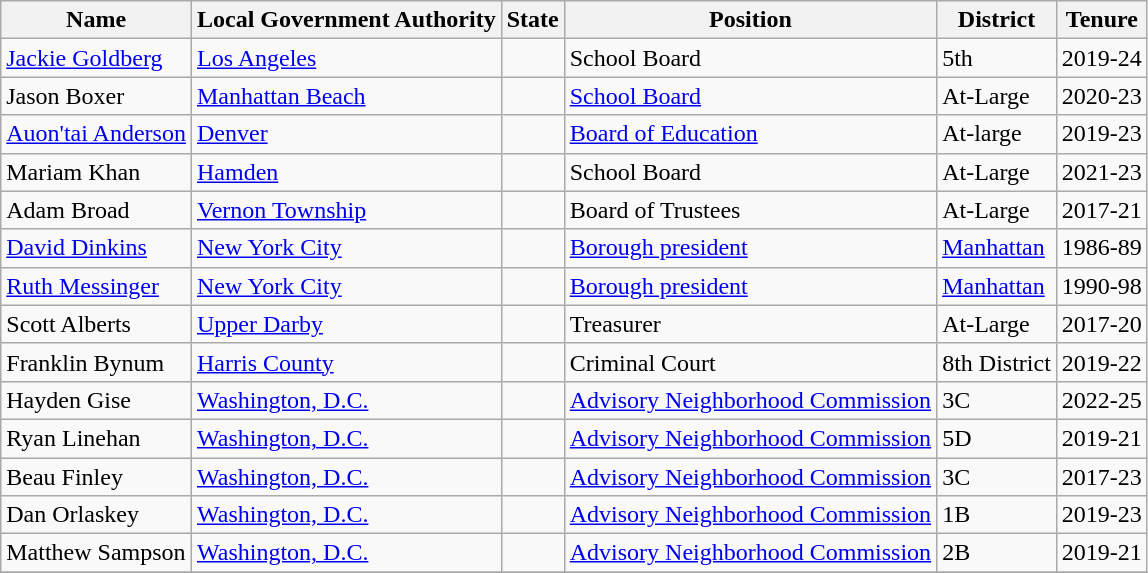<table class="wikitable sortable">
<tr>
<th>Name</th>
<th>Local Government Authority</th>
<th>State</th>
<th>Position</th>
<th>District</th>
<th>Tenure</th>
</tr>
<tr>
<td><a href='#'>Jackie Goldberg</a></td>
<td><a href='#'>Los Angeles</a></td>
<td></td>
<td>School Board</td>
<td>5th</td>
<td>2019-24</td>
</tr>
<tr>
<td>Jason Boxer</td>
<td><a href='#'>Manhattan Beach</a></td>
<td></td>
<td><a href='#'>School Board</a></td>
<td>At-Large</td>
<td>2020-23</td>
</tr>
<tr>
<td><a href='#'>Auon'tai Anderson</a></td>
<td><a href='#'>Denver</a></td>
<td></td>
<td><a href='#'>Board of Education</a></td>
<td>At-large</td>
<td>2019-23</td>
</tr>
<tr>
<td>Mariam Khan</td>
<td><a href='#'>Hamden</a></td>
<td></td>
<td>School Board</td>
<td>At-Large</td>
<td>2021-23</td>
</tr>
<tr>
<td>Adam Broad</td>
<td><a href='#'>Vernon Township</a></td>
<td></td>
<td>Board of Trustees</td>
<td>At-Large</td>
<td>2017-21</td>
</tr>
<tr>
<td><a href='#'>David Dinkins</a></td>
<td><a href='#'>New York City</a></td>
<td></td>
<td><a href='#'>Borough president</a></td>
<td><a href='#'>Manhattan</a></td>
<td>1986-89</td>
</tr>
<tr>
<td><a href='#'>Ruth Messinger</a></td>
<td><a href='#'>New York City</a></td>
<td></td>
<td><a href='#'>Borough president</a></td>
<td><a href='#'>Manhattan</a></td>
<td>1990-98</td>
</tr>
<tr>
<td>Scott Alberts</td>
<td><a href='#'>Upper Darby</a></td>
<td></td>
<td>Treasurer</td>
<td>At-Large</td>
<td>2017-20</td>
</tr>
<tr>
<td>Franklin Bynum</td>
<td><a href='#'>Harris County</a></td>
<td></td>
<td>Criminal Court</td>
<td>8th District</td>
<td>2019-22</td>
</tr>
<tr>
<td>Hayden Gise</td>
<td><a href='#'>Washington, D.C.</a></td>
<td></td>
<td><a href='#'>Advisory Neighborhood Commission</a></td>
<td>3C</td>
<td>2022-25</td>
</tr>
<tr>
<td>Ryan Linehan</td>
<td><a href='#'>Washington, D.C.</a></td>
<td></td>
<td><a href='#'>Advisory Neighborhood Commission</a></td>
<td>5D</td>
<td>2019-21</td>
</tr>
<tr>
<td>Beau Finley</td>
<td><a href='#'>Washington, D.C.</a></td>
<td></td>
<td><a href='#'>Advisory Neighborhood Commission</a></td>
<td>3C</td>
<td>2017-23</td>
</tr>
<tr>
<td>Dan Orlaskey</td>
<td><a href='#'>Washington, D.C.</a></td>
<td></td>
<td><a href='#'>Advisory Neighborhood Commission</a></td>
<td>1B</td>
<td>2019-23</td>
</tr>
<tr>
<td>Matthew Sampson</td>
<td><a href='#'>Washington, D.C.</a></td>
<td></td>
<td><a href='#'>Advisory Neighborhood Commission</a></td>
<td>2B</td>
<td>2019-21</td>
</tr>
<tr>
</tr>
</table>
